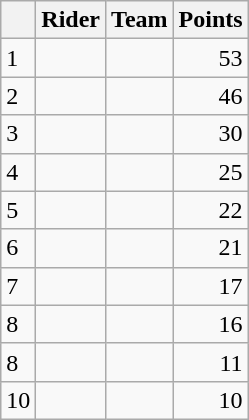<table class="wikitable">
<tr>
<th></th>
<th>Rider</th>
<th>Team</th>
<th>Points</th>
</tr>
<tr>
<td>1</td>
<td> </td>
<td></td>
<td style="text-align:right;">53</td>
</tr>
<tr>
<td>2</td>
<td></td>
<td></td>
<td style="text-align:right;">46</td>
</tr>
<tr>
<td>3</td>
<td></td>
<td></td>
<td style="text-align:right;">30</td>
</tr>
<tr>
<td>4</td>
<td></td>
<td></td>
<td style="text-align:right;">25</td>
</tr>
<tr>
<td>5</td>
<td></td>
<td></td>
<td style="text-align:right;">22</td>
</tr>
<tr>
<td>6</td>
<td></td>
<td></td>
<td style="text-align:right;">21</td>
</tr>
<tr>
<td>7</td>
<td></td>
<td></td>
<td style="text-align:right;">17</td>
</tr>
<tr>
<td>8</td>
<td> </td>
<td></td>
<td style="text-align:right;">16</td>
</tr>
<tr>
<td>8</td>
<td></td>
<td></td>
<td style="text-align:right;">11</td>
</tr>
<tr>
<td>10</td>
<td></td>
<td></td>
<td style="text-align:right;">10</td>
</tr>
</table>
